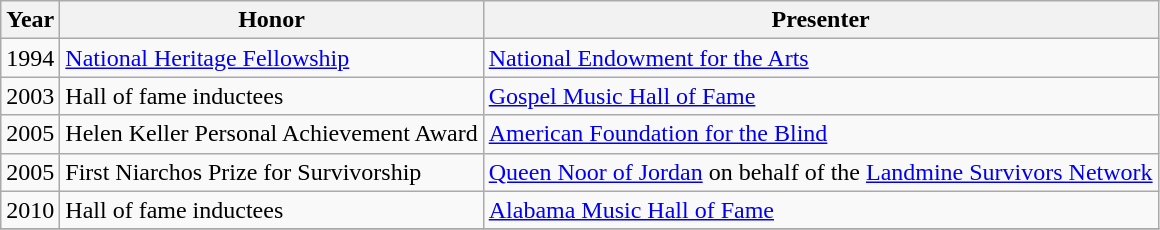<table class="wikitable sortable">
<tr>
<th>Year</th>
<th>Honor</th>
<th>Presenter</th>
</tr>
<tr>
<td>1994</td>
<td><a href='#'>National Heritage Fellowship</a></td>
<td><a href='#'>National Endowment for the Arts</a></td>
</tr>
<tr>
<td>2003</td>
<td>Hall of fame inductees</td>
<td><a href='#'>Gospel Music Hall of Fame</a></td>
</tr>
<tr>
<td>2005</td>
<td>Helen Keller Personal Achievement Award</td>
<td><a href='#'>American Foundation for the Blind</a></td>
</tr>
<tr>
<td>2005</td>
<td>First Niarchos Prize for Survivorship</td>
<td><a href='#'>Queen Noor of Jordan</a> on behalf of the <a href='#'>Landmine Survivors Network</a></td>
</tr>
<tr>
<td>2010</td>
<td>Hall of fame inductees</td>
<td><a href='#'>Alabama Music Hall of Fame</a></td>
</tr>
<tr>
</tr>
</table>
